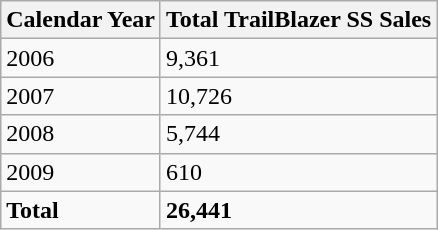<table class="wikitable">
<tr>
<th>Calendar Year</th>
<th>Total TrailBlazer SS Sales</th>
</tr>
<tr>
<td>2006</td>
<td>9,361</td>
</tr>
<tr>
<td>2007</td>
<td>10,726</td>
</tr>
<tr>
<td>2008</td>
<td>5,744</td>
</tr>
<tr>
<td>2009</td>
<td>610</td>
</tr>
<tr>
<td><strong>Total</strong></td>
<td><strong>26,441</strong></td>
</tr>
</table>
